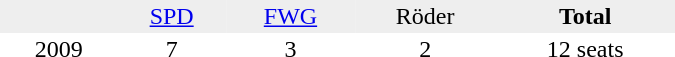<table border="0" cellpadding="2" cellspacing="0" width="450">
<tr bgcolor="#eeeeee" align="center">
<td></td>
<td><a href='#'>SPD</a></td>
<td><a href='#'>FWG</a></td>
<td>Röder</td>
<td><strong>Total</strong></td>
</tr>
<tr align="center">
<td>2009</td>
<td>7</td>
<td>3</td>
<td>2</td>
<td>12 seats</td>
</tr>
</table>
